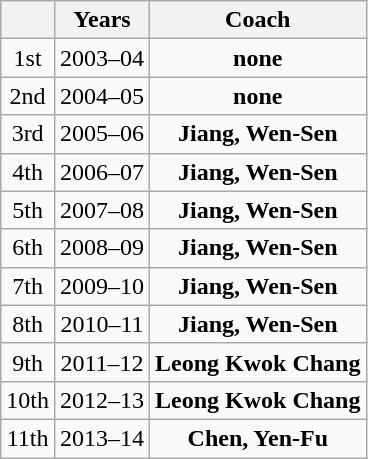<table class="wikitable" style="text-align: center;">
<tr>
<th></th>
<th>Years</th>
<th>Coach</th>
</tr>
<tr>
<td>1st</td>
<td>2003–04</td>
<td><strong>none</strong></td>
</tr>
<tr>
<td>2nd</td>
<td>2004–05</td>
<td><strong>none</strong></td>
</tr>
<tr>
<td>3rd</td>
<td>2005–06</td>
<td><strong>Jiang, Wen-Sen</strong></td>
</tr>
<tr>
<td>4th</td>
<td>2006–07</td>
<td><strong>Jiang, Wen-Sen</strong></td>
</tr>
<tr>
<td>5th</td>
<td>2007–08</td>
<td><strong>Jiang, Wen-Sen</strong></td>
</tr>
<tr>
<td>6th</td>
<td>2008–09</td>
<td><strong>Jiang, Wen-Sen</strong></td>
</tr>
<tr>
<td>7th</td>
<td>2009–10</td>
<td><strong>Jiang, Wen-Sen</strong></td>
</tr>
<tr>
<td>8th</td>
<td>2010–11</td>
<td><strong>Jiang, Wen-Sen</strong></td>
</tr>
<tr>
<td>9th</td>
<td>2011–12</td>
<td><strong>Leong Kwok Chang</strong></td>
</tr>
<tr>
<td>10th</td>
<td>2012–13</td>
<td><strong>Leong Kwok Chang</strong></td>
</tr>
<tr>
<td>11th</td>
<td>2013–14</td>
<td><strong>Chen, Yen-Fu</strong></td>
</tr>
</table>
